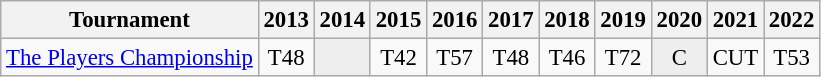<table class="wikitable" style="font-size:95%;text-align:center;">
<tr>
<th>Tournament</th>
<th>2013</th>
<th>2014</th>
<th>2015</th>
<th>2016</th>
<th>2017</th>
<th>2018</th>
<th>2019</th>
<th>2020</th>
<th>2021</th>
<th>2022</th>
</tr>
<tr>
<td align=left><a href='#'>The Players Championship</a></td>
<td>T48</td>
<td style="background:#eeeeee;"></td>
<td>T42</td>
<td>T57</td>
<td>T48</td>
<td>T46</td>
<td>T72</td>
<td style="background:#eeeeee;">C</td>
<td>CUT</td>
<td>T53</td>
</tr>
</table>
